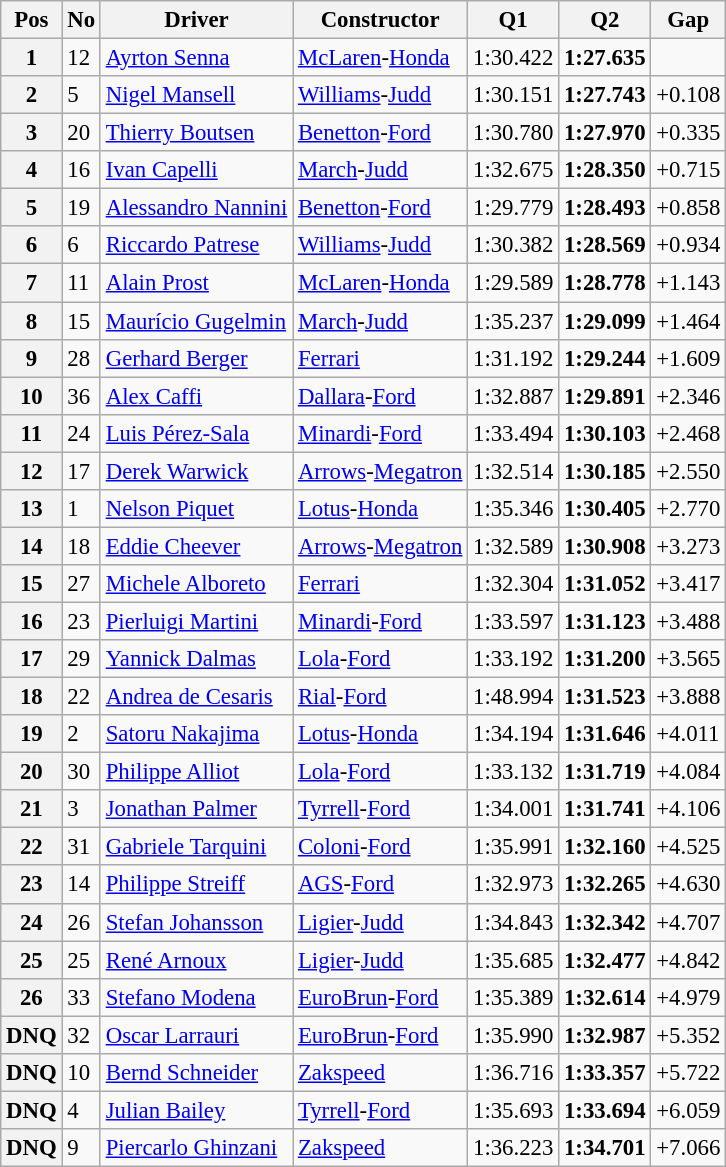<table class="wikitable sortable" style="font-size: 95%;">
<tr>
<th>Pos</th>
<th>No</th>
<th>Driver</th>
<th>Constructor</th>
<th>Q1</th>
<th>Q2</th>
<th>Gap</th>
</tr>
<tr>
<th>1</th>
<td>12</td>
<td> <a href='#'>Ayrton Senna</a></td>
<td><a href='#'>McLaren</a>-<a href='#'>Honda</a></td>
<td>1:30.422</td>
<td><strong>1:27.635</strong></td>
<td></td>
</tr>
<tr>
<th>2</th>
<td>5</td>
<td> <a href='#'>Nigel Mansell</a></td>
<td><a href='#'>Williams</a>-<a href='#'>Judd</a></td>
<td>1:30.151</td>
<td><strong>1:27.743</strong></td>
<td>+0.108</td>
</tr>
<tr>
<th>3</th>
<td>20</td>
<td> <a href='#'>Thierry Boutsen</a></td>
<td><a href='#'>Benetton</a>-<a href='#'>Ford</a></td>
<td>1:30.780</td>
<td><strong>1:27.970</strong></td>
<td>+0.335</td>
</tr>
<tr>
<th>4</th>
<td>16</td>
<td> <a href='#'>Ivan Capelli</a></td>
<td><a href='#'>March</a>-<a href='#'>Judd</a></td>
<td>1:32.675</td>
<td><strong>1:28.350</strong></td>
<td>+0.715</td>
</tr>
<tr>
<th>5</th>
<td>19</td>
<td> <a href='#'>Alessandro Nannini</a></td>
<td><a href='#'>Benetton</a>-<a href='#'>Ford</a></td>
<td>1:29.779</td>
<td><strong>1:28.493</strong></td>
<td>+0.858</td>
</tr>
<tr>
<th>6</th>
<td>6</td>
<td> <a href='#'>Riccardo Patrese</a></td>
<td><a href='#'>Williams</a>-<a href='#'>Judd</a></td>
<td>1:30.382</td>
<td><strong>1:28.569</strong></td>
<td>+0.934</td>
</tr>
<tr>
<th>7</th>
<td>11</td>
<td> <a href='#'>Alain Prost</a></td>
<td><a href='#'>McLaren</a>-<a href='#'>Honda</a></td>
<td>1:29.589</td>
<td><strong>1:28.778</strong></td>
<td>+1.143</td>
</tr>
<tr>
<th>8</th>
<td>15</td>
<td> <a href='#'>Maurício Gugelmin</a></td>
<td><a href='#'>March</a>-<a href='#'>Judd</a></td>
<td>1:35.237</td>
<td><strong>1:29.099</strong></td>
<td>+1.464</td>
</tr>
<tr>
<th>9</th>
<td>28</td>
<td> <a href='#'>Gerhard Berger</a></td>
<td><a href='#'>Ferrari</a></td>
<td>1:31.192</td>
<td><strong>1:29.244</strong></td>
<td>+1.609</td>
</tr>
<tr>
<th>10</th>
<td>36</td>
<td> <a href='#'>Alex Caffi</a></td>
<td><a href='#'>Dallara</a>-<a href='#'>Ford</a></td>
<td>1:32.887</td>
<td><strong>1:29.891</strong></td>
<td>+2.346</td>
</tr>
<tr>
<th>11</th>
<td>24</td>
<td> <a href='#'>Luis Pérez-Sala</a></td>
<td><a href='#'>Minardi</a>-<a href='#'>Ford</a></td>
<td>1:33.494</td>
<td><strong>1:30.103</strong></td>
<td>+2.468</td>
</tr>
<tr>
<th>12</th>
<td>17</td>
<td> <a href='#'>Derek Warwick</a></td>
<td><a href='#'>Arrows</a>-<a href='#'>Megatron</a></td>
<td>1:32.514</td>
<td><strong>1:30.185</strong></td>
<td>+2.550</td>
</tr>
<tr>
<th>13</th>
<td>1</td>
<td> <a href='#'>Nelson Piquet</a></td>
<td><a href='#'>Lotus</a>-<a href='#'>Honda</a></td>
<td>1:35.346</td>
<td><strong>1:30.405</strong></td>
<td>+2.770</td>
</tr>
<tr>
<th>14</th>
<td>18</td>
<td> <a href='#'>Eddie Cheever</a></td>
<td><a href='#'>Arrows</a>-<a href='#'>Megatron</a></td>
<td>1:32.589</td>
<td><strong>1:30.908</strong></td>
<td>+3.273</td>
</tr>
<tr>
<th>15</th>
<td>27</td>
<td> <a href='#'>Michele Alboreto</a></td>
<td><a href='#'>Ferrari</a></td>
<td>1:32.304</td>
<td><strong>1:31.052</strong></td>
<td>+3.417</td>
</tr>
<tr>
<th>16</th>
<td>23</td>
<td> <a href='#'>Pierluigi Martini</a></td>
<td><a href='#'>Minardi</a>-<a href='#'>Ford</a></td>
<td>1:33.597</td>
<td><strong>1:31.123</strong></td>
<td>+3.488</td>
</tr>
<tr>
<th>17</th>
<td>29</td>
<td> <a href='#'>Yannick Dalmas</a></td>
<td><a href='#'>Lola</a>-<a href='#'>Ford</a></td>
<td>1:33.192</td>
<td><strong>1:31.200</strong></td>
<td>+3.565</td>
</tr>
<tr>
<th>18</th>
<td>22</td>
<td> <a href='#'>Andrea de Cesaris</a></td>
<td><a href='#'>Rial</a>-<a href='#'>Ford</a></td>
<td>1:48.994</td>
<td><strong>1:31.523</strong></td>
<td>+3.888</td>
</tr>
<tr>
<th>19</th>
<td>2</td>
<td> <a href='#'>Satoru Nakajima</a></td>
<td><a href='#'>Lotus</a>-<a href='#'>Honda</a></td>
<td>1:34.194</td>
<td><strong>1:31.646</strong></td>
<td>+4.011</td>
</tr>
<tr>
<th>20</th>
<td>30</td>
<td> <a href='#'>Philippe Alliot</a></td>
<td><a href='#'>Lola</a>-<a href='#'>Ford</a></td>
<td>1:33.132</td>
<td><strong>1:31.719</strong></td>
<td>+4.084</td>
</tr>
<tr>
<th>21</th>
<td>3</td>
<td> <a href='#'>Jonathan Palmer</a></td>
<td><a href='#'>Tyrrell</a>-<a href='#'>Ford</a></td>
<td>1:34.001</td>
<td><strong>1:31.741</strong></td>
<td>+4.106</td>
</tr>
<tr>
<th>22</th>
<td>31</td>
<td> <a href='#'>Gabriele Tarquini</a></td>
<td><a href='#'>Coloni</a>-<a href='#'>Ford</a></td>
<td>1:35.991</td>
<td><strong>1:32.160</strong></td>
<td>+4.525</td>
</tr>
<tr>
<th>23</th>
<td>14</td>
<td> <a href='#'>Philippe Streiff</a></td>
<td><a href='#'>AGS</a>-<a href='#'>Ford</a></td>
<td>1:32.973</td>
<td><strong>1:32.265</strong></td>
<td>+4.630</td>
</tr>
<tr>
<th>24</th>
<td>26</td>
<td> <a href='#'>Stefan Johansson</a></td>
<td><a href='#'>Ligier</a>-<a href='#'>Judd</a></td>
<td>1:34.843</td>
<td><strong>1:32.342</strong></td>
<td>+4.707</td>
</tr>
<tr>
<th>25</th>
<td>25</td>
<td> <a href='#'>René Arnoux</a></td>
<td><a href='#'>Ligier</a>-<a href='#'>Judd</a></td>
<td>1:35.685</td>
<td><strong>1:32.477</strong></td>
<td>+4.842</td>
</tr>
<tr>
<th>26</th>
<td>33</td>
<td> <a href='#'>Stefano Modena</a></td>
<td><a href='#'>EuroBrun</a>-<a href='#'>Ford</a></td>
<td>1:35.389</td>
<td><strong>1:32.614</strong></td>
<td>+4.979</td>
</tr>
<tr>
<th>DNQ</th>
<td>32</td>
<td> <a href='#'>Oscar Larrauri</a></td>
<td><a href='#'>EuroBrun</a>-<a href='#'>Ford</a></td>
<td>1:35.990</td>
<td><strong>1:32.987</strong></td>
<td>+5.352</td>
</tr>
<tr>
<th>DNQ</th>
<td>10</td>
<td> <a href='#'>Bernd Schneider</a></td>
<td><a href='#'>Zakspeed</a></td>
<td>1:36.716</td>
<td><strong>1:33.357</strong></td>
<td>+5.722</td>
</tr>
<tr>
<th>DNQ</th>
<td>4</td>
<td> <a href='#'>Julian Bailey</a></td>
<td><a href='#'>Tyrrell</a>-<a href='#'>Ford</a></td>
<td>1:35.693</td>
<td><strong>1:33.694</strong></td>
<td>+6.059</td>
</tr>
<tr>
<th>DNQ</th>
<td>9</td>
<td> <a href='#'>Piercarlo Ghinzani</a></td>
<td><a href='#'>Zakspeed</a></td>
<td>1:36.223</td>
<td><strong>1:34.701</strong></td>
<td>+7.066</td>
</tr>
</table>
